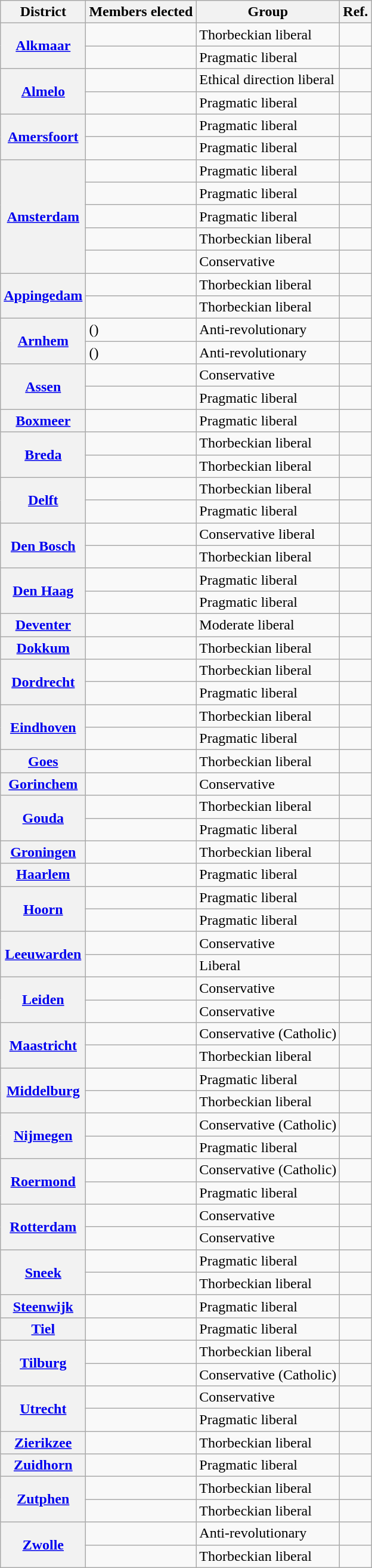<table class="wikitable sortable">
<tr>
<th>District</th>
<th>Members elected</th>
<th>Group</th>
<th class="unsortable">Ref.</th>
</tr>
<tr>
<th rowspan=2><a href='#'>Alkmaar</a></th>
<td></td>
<td>Thorbeckian liberal</td>
<td></td>
</tr>
<tr>
<td></td>
<td>Pragmatic liberal</td>
<td></td>
</tr>
<tr>
<th rowspan=2><a href='#'>Almelo</a></th>
<td></td>
<td>Ethical direction liberal</td>
<td></td>
</tr>
<tr>
<td></td>
<td>Pragmatic liberal</td>
<td></td>
</tr>
<tr>
<th rowspan=2><a href='#'>Amersfoort</a></th>
<td></td>
<td>Pragmatic liberal</td>
<td></td>
</tr>
<tr>
<td></td>
<td>Pragmatic liberal</td>
<td></td>
</tr>
<tr>
<th rowspan=5><a href='#'>Amsterdam</a></th>
<td></td>
<td>Pragmatic liberal</td>
<td></td>
</tr>
<tr>
<td></td>
<td>Pragmatic liberal</td>
<td></td>
</tr>
<tr>
<td></td>
<td>Pragmatic liberal</td>
<td></td>
</tr>
<tr>
<td></td>
<td>Thorbeckian liberal</td>
<td></td>
</tr>
<tr>
<td></td>
<td>Conservative</td>
<td></td>
</tr>
<tr>
<th rowspan=2><a href='#'>Appingedam</a></th>
<td></td>
<td>Thorbeckian liberal</td>
<td></td>
</tr>
<tr>
<td></td>
<td>Thorbeckian liberal</td>
<td></td>
</tr>
<tr>
<th rowspan=2><a href='#'>Arnhem</a></th>
<td> ()</td>
<td>Anti-revolutionary</td>
<td></td>
</tr>
<tr>
<td> ()</td>
<td>Anti-revolutionary</td>
<td></td>
</tr>
<tr>
<th rowspan=2><a href='#'>Assen</a></th>
<td></td>
<td>Conservative</td>
<td></td>
</tr>
<tr>
<td></td>
<td>Pragmatic liberal</td>
<td></td>
</tr>
<tr>
<th><a href='#'>Boxmeer</a></th>
<td></td>
<td>Pragmatic liberal</td>
<td></td>
</tr>
<tr>
<th rowspan=2><a href='#'>Breda</a></th>
<td></td>
<td>Thorbeckian liberal</td>
<td></td>
</tr>
<tr>
<td></td>
<td>Thorbeckian liberal</td>
<td></td>
</tr>
<tr>
<th rowspan=2><a href='#'>Delft</a></th>
<td></td>
<td>Thorbeckian liberal</td>
<td></td>
</tr>
<tr>
<td></td>
<td>Pragmatic liberal</td>
<td></td>
</tr>
<tr>
<th rowspan=2><a href='#'>Den Bosch</a></th>
<td></td>
<td>Conservative liberal</td>
<td></td>
</tr>
<tr>
<td></td>
<td>Thorbeckian liberal</td>
<td></td>
</tr>
<tr>
<th rowspan=2><a href='#'>Den Haag</a></th>
<td></td>
<td>Pragmatic liberal</td>
<td></td>
</tr>
<tr>
<td></td>
<td>Pragmatic liberal</td>
<td></td>
</tr>
<tr>
<th><a href='#'>Deventer</a></th>
<td></td>
<td>Moderate liberal</td>
<td></td>
</tr>
<tr>
<th><a href='#'>Dokkum</a></th>
<td></td>
<td>Thorbeckian liberal</td>
<td></td>
</tr>
<tr>
<th rowspan=2><a href='#'>Dordrecht</a></th>
<td></td>
<td>Thorbeckian liberal</td>
<td></td>
</tr>
<tr>
<td></td>
<td>Pragmatic liberal</td>
<td></td>
</tr>
<tr>
<th rowspan=2><a href='#'>Eindhoven</a></th>
<td></td>
<td>Thorbeckian liberal</td>
<td></td>
</tr>
<tr>
<td></td>
<td>Pragmatic liberal</td>
<td></td>
</tr>
<tr>
<th><a href='#'>Goes</a></th>
<td></td>
<td>Thorbeckian liberal</td>
<td></td>
</tr>
<tr>
<th><a href='#'>Gorinchem</a></th>
<td></td>
<td>Conservative</td>
<td></td>
</tr>
<tr>
<th rowspan=2><a href='#'>Gouda</a></th>
<td></td>
<td>Thorbeckian liberal</td>
<td></td>
</tr>
<tr>
<td></td>
<td>Pragmatic liberal</td>
<td></td>
</tr>
<tr>
<th><a href='#'>Groningen</a></th>
<td></td>
<td>Thorbeckian liberal</td>
<td></td>
</tr>
<tr>
<th><a href='#'>Haarlem</a></th>
<td></td>
<td>Pragmatic liberal</td>
<td></td>
</tr>
<tr>
<th rowspan=2><a href='#'>Hoorn</a></th>
<td></td>
<td>Pragmatic liberal</td>
<td></td>
</tr>
<tr>
<td></td>
<td>Pragmatic liberal</td>
<td></td>
</tr>
<tr>
<th rowspan=2><a href='#'>Leeuwarden</a></th>
<td></td>
<td>Conservative</td>
<td></td>
</tr>
<tr>
<td></td>
<td>Liberal</td>
<td></td>
</tr>
<tr>
<th rowspan=2><a href='#'>Leiden</a></th>
<td></td>
<td>Conservative</td>
<td></td>
</tr>
<tr>
<td></td>
<td>Conservative</td>
<td></td>
</tr>
<tr>
<th rowspan=2><a href='#'>Maastricht</a></th>
<td></td>
<td>Conservative (Catholic)</td>
<td></td>
</tr>
<tr>
<td></td>
<td>Thorbeckian liberal</td>
<td></td>
</tr>
<tr>
<th rowspan=2><a href='#'>Middelburg</a></th>
<td></td>
<td>Pragmatic liberal</td>
<td></td>
</tr>
<tr>
<td></td>
<td>Thorbeckian liberal</td>
<td></td>
</tr>
<tr>
<th rowspan=2><a href='#'>Nijmegen</a></th>
<td></td>
<td>Conservative (Catholic)</td>
<td></td>
</tr>
<tr>
<td></td>
<td>Pragmatic liberal</td>
<td></td>
</tr>
<tr>
<th rowspan=2><a href='#'>Roermond</a></th>
<td></td>
<td>Conservative (Catholic)</td>
<td></td>
</tr>
<tr>
<td></td>
<td>Pragmatic liberal</td>
<td></td>
</tr>
<tr>
<th rowspan=2><a href='#'>Rotterdam</a></th>
<td></td>
<td>Conservative</td>
<td></td>
</tr>
<tr>
<td></td>
<td>Conservative</td>
<td></td>
</tr>
<tr>
<th rowspan=2><a href='#'>Sneek</a></th>
<td></td>
<td>Pragmatic liberal</td>
<td></td>
</tr>
<tr>
<td></td>
<td>Thorbeckian liberal</td>
<td></td>
</tr>
<tr>
<th><a href='#'>Steenwijk</a></th>
<td></td>
<td>Pragmatic liberal</td>
<td></td>
</tr>
<tr>
<th><a href='#'>Tiel</a></th>
<td></td>
<td>Pragmatic liberal</td>
<td></td>
</tr>
<tr>
<th rowspan=2><a href='#'>Tilburg</a></th>
<td></td>
<td>Thorbeckian liberal</td>
<td></td>
</tr>
<tr>
<td></td>
<td>Conservative (Catholic)</td>
<td></td>
</tr>
<tr>
<th rowspan=2><a href='#'>Utrecht</a></th>
<td></td>
<td>Conservative</td>
<td></td>
</tr>
<tr>
<td></td>
<td>Pragmatic liberal</td>
<td></td>
</tr>
<tr>
<th><a href='#'>Zierikzee</a></th>
<td></td>
<td>Thorbeckian liberal</td>
<td></td>
</tr>
<tr>
<th><a href='#'>Zuidhorn</a></th>
<td></td>
<td>Pragmatic liberal</td>
<td></td>
</tr>
<tr>
<th rowspan=2><a href='#'>Zutphen</a></th>
<td></td>
<td>Thorbeckian liberal</td>
<td></td>
</tr>
<tr>
<td></td>
<td>Thorbeckian liberal</td>
<td></td>
</tr>
<tr>
<th rowspan=2><a href='#'>Zwolle</a></th>
<td></td>
<td>Anti-revolutionary</td>
<td></td>
</tr>
<tr>
<td></td>
<td>Thorbeckian liberal</td>
<td></td>
</tr>
</table>
